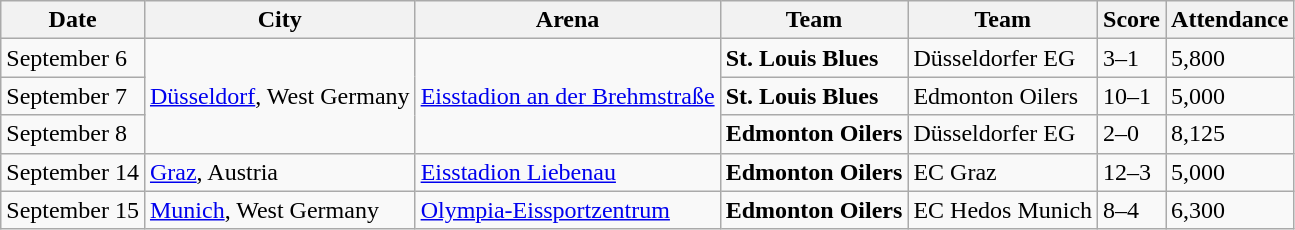<table class="wikitable">
<tr>
<th>Date</th>
<th>City</th>
<th>Arena</th>
<th>Team</th>
<th>Team</th>
<th>Score</th>
<th>Attendance</th>
</tr>
<tr>
<td>September 6</td>
<td rowspan="3"><a href='#'>Düsseldorf</a>, West Germany</td>
<td rowspan="3"><a href='#'>Eisstadion an der Brehmstraße</a></td>
<td><strong>St. Louis Blues</strong></td>
<td>Düsseldorfer EG</td>
<td>3–1</td>
<td>5,800</td>
</tr>
<tr>
<td>September 7</td>
<td><strong>St. Louis Blues</strong></td>
<td>Edmonton Oilers</td>
<td>10–1</td>
<td>5,000</td>
</tr>
<tr>
<td>September 8</td>
<td><strong>Edmonton Oilers</strong></td>
<td>Düsseldorfer EG</td>
<td>2–0</td>
<td>8,125</td>
</tr>
<tr>
<td>September 14</td>
<td><a href='#'>Graz</a>, Austria</td>
<td><a href='#'>Eisstadion Liebenau</a></td>
<td><strong>Edmonton Oilers</strong></td>
<td>EC Graz</td>
<td>12–3</td>
<td>5,000</td>
</tr>
<tr>
<td>September 15</td>
<td><a href='#'>Munich</a>, West Germany</td>
<td><a href='#'>Olympia-Eissportzentrum</a></td>
<td><strong>Edmonton Oilers</strong></td>
<td>EC Hedos Munich</td>
<td>8–4</td>
<td>6,300</td>
</tr>
</table>
